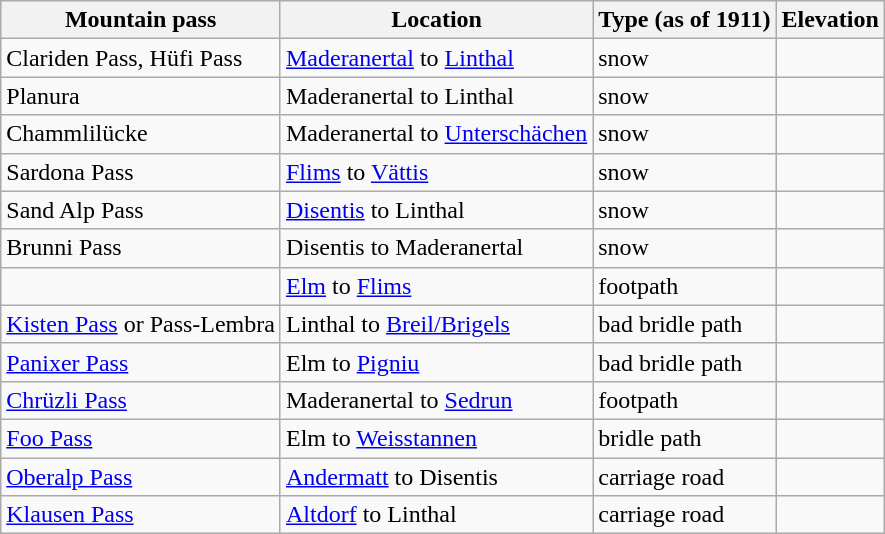<table class="wikitable sortable" style="border-collapse: collapse">
<tr>
<th>Mountain pass</th>
<th>Location</th>
<th>Type (as of 1911)</th>
<th>Elevation</th>
</tr>
<tr>
<td>Clariden Pass, Hüfi Pass</td>
<td><a href='#'>Maderanertal</a> to <a href='#'>Linthal</a></td>
<td>snow</td>
<td></td>
</tr>
<tr>
<td>Planura</td>
<td>Maderanertal to Linthal</td>
<td>snow</td>
<td></td>
</tr>
<tr>
<td>Chammlilücke</td>
<td>Maderanertal to <a href='#'>Unterschächen</a></td>
<td>snow</td>
<td></td>
</tr>
<tr>
<td>Sardona Pass</td>
<td><a href='#'>Flims</a> to <a href='#'>Vättis</a></td>
<td>snow</td>
<td></td>
</tr>
<tr>
<td>Sand Alp Pass</td>
<td><a href='#'>Disentis</a> to Linthal</td>
<td>snow</td>
<td></td>
</tr>
<tr>
<td>Brunni Pass</td>
<td>Disentis to Maderanertal</td>
<td>snow</td>
<td></td>
</tr>
<tr>
<td></td>
<td><a href='#'>Elm</a> to <a href='#'>Flims</a></td>
<td>footpath</td>
<td></td>
</tr>
<tr>
<td><a href='#'>Kisten Pass</a> or Pass-Lembra</td>
<td>Linthal to <a href='#'>Breil/Brigels</a></td>
<td>bad bridle path</td>
<td></td>
</tr>
<tr>
<td><a href='#'>Panixer Pass</a></td>
<td>Elm to <a href='#'>Pigniu</a></td>
<td>bad bridle path</td>
<td></td>
</tr>
<tr>
<td><a href='#'>Chrüzli Pass</a></td>
<td>Maderanertal to <a href='#'>Sedrun</a></td>
<td>footpath</td>
<td></td>
</tr>
<tr>
<td><a href='#'>Foo Pass</a></td>
<td>Elm to <a href='#'>Weisstannen</a></td>
<td>bridle path</td>
<td></td>
</tr>
<tr>
<td><a href='#'>Oberalp Pass</a></td>
<td><a href='#'>Andermatt</a> to Disentis</td>
<td>carriage road</td>
<td></td>
</tr>
<tr>
<td><a href='#'>Klausen Pass</a></td>
<td><a href='#'>Altdorf</a> to Linthal</td>
<td>carriage road</td>
<td></td>
</tr>
</table>
